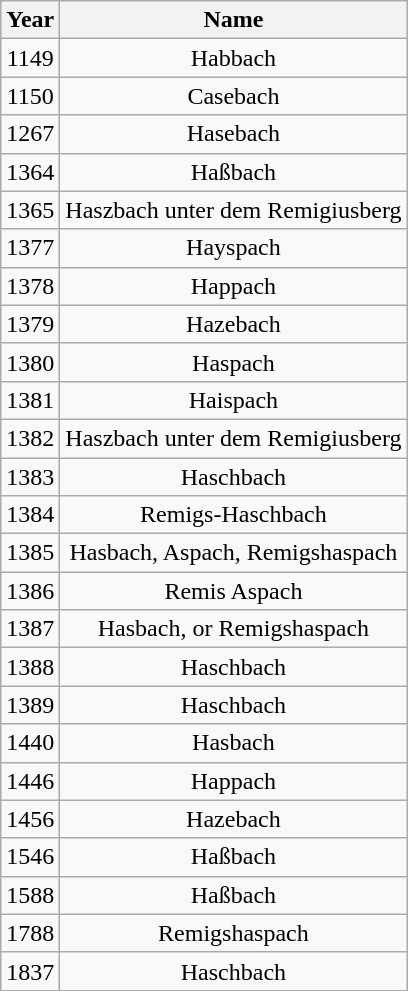<table class="wikitable">
<tr>
<th>Year</th>
<th>Name</th>
</tr>
<tr align="center">
<td>1149</td>
<td>Habbach</td>
</tr>
<tr align="center">
<td>1150</td>
<td>Casebach</td>
</tr>
<tr align="center">
<td>1267</td>
<td>Hasebach</td>
</tr>
<tr align="center">
<td>1364</td>
<td>Haßbach</td>
</tr>
<tr align="center">
<td>1365</td>
<td>Haszbach unter dem Remigiusberg</td>
</tr>
<tr align="center">
<td>1377</td>
<td>Hayspach</td>
</tr>
<tr align="center">
<td>1378</td>
<td>Happach</td>
</tr>
<tr align="center">
<td>1379</td>
<td>Hazebach</td>
</tr>
<tr align="center">
<td>1380</td>
<td>Haspach</td>
</tr>
<tr align="center">
<td>1381</td>
<td>Haispach</td>
</tr>
<tr align="center">
<td>1382</td>
<td>Haszbach unter dem Remigiusberg</td>
</tr>
<tr align="center">
<td>1383</td>
<td>Haschbach</td>
</tr>
<tr align="center">
<td>1384</td>
<td>Remigs-Haschbach</td>
</tr>
<tr align="center">
<td>1385</td>
<td>Hasbach, Aspach, Remigshaspach</td>
</tr>
<tr align="center">
<td>1386</td>
<td>Remis Aspach</td>
</tr>
<tr align="center">
<td>1387</td>
<td>Hasbach, or Remigshaspach</td>
</tr>
<tr align="center">
<td>1388</td>
<td>Haschbach</td>
</tr>
<tr align="center">
<td>1389</td>
<td>Haschbach</td>
</tr>
<tr align="center">
<td>1440</td>
<td>Hasbach</td>
</tr>
<tr align="center">
<td>1446</td>
<td>Happach</td>
</tr>
<tr align="center">
<td>1456</td>
<td>Hazebach</td>
</tr>
<tr align="center">
<td>1546</td>
<td>Haßbach</td>
</tr>
<tr align="center">
<td>1588</td>
<td>Haßbach</td>
</tr>
<tr align="center">
<td>1788</td>
<td>Remigshaspach</td>
</tr>
<tr align="center">
<td>1837</td>
<td>Haschbach</td>
</tr>
</table>
